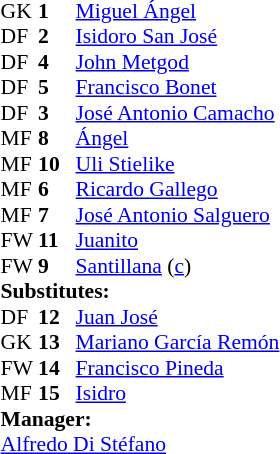<table style="font-size: 90%" cellspacing="0" cellpadding="0" align=center>
<tr>
<th width="25"></th>
<th width="25"></th>
</tr>
<tr>
<td>GK</td>
<td><strong>1</strong></td>
<td> <a href='#'>Miguel Ángel</a></td>
</tr>
<tr>
<td>DF</td>
<td><strong>2</strong></td>
<td> <a href='#'>Isidoro San José</a></td>
</tr>
<tr>
<td>DF</td>
<td><strong>4</strong></td>
<td> <a href='#'>John Metgod</a></td>
</tr>
<tr>
<td>DF</td>
<td><strong>5</strong></td>
<td> <a href='#'>Francisco Bonet</a></td>
</tr>
<tr>
<td>DF</td>
<td><strong>3</strong></td>
<td> <a href='#'>José Antonio Camacho</a></td>
<td></td>
</tr>
<tr>
<td>MF</td>
<td><strong>8</strong></td>
<td> <a href='#'>Ángel</a></td>
</tr>
<tr>
<td>MF</td>
<td><strong>10</strong></td>
<td> <a href='#'>Uli Stielike</a></td>
</tr>
<tr>
<td>MF</td>
<td><strong>6</strong></td>
<td> <a href='#'>Ricardo Gallego</a></td>
</tr>
<tr>
<td>MF</td>
<td><strong>7</strong></td>
<td> <a href='#'>José Antonio Salguero</a></td>
</tr>
<tr>
<td>FW</td>
<td><strong>11</strong></td>
<td> <a href='#'>Juanito</a></td>
<td></td>
<td></td>
</tr>
<tr>
<td>FW</td>
<td><strong>9</strong></td>
<td> <a href='#'>Santillana</a> (<a href='#'>c</a>)</td>
</tr>
<tr>
<td colspan=4><strong>Substitutes:</strong></td>
</tr>
<tr>
<td>DF</td>
<td><strong>12</strong></td>
<td> <a href='#'>Juan José</a></td>
</tr>
<tr>
<td>GK</td>
<td><strong>13</strong></td>
<td> <a href='#'>Mariano García Remón</a></td>
</tr>
<tr>
<td>FW</td>
<td><strong>14</strong></td>
<td> <a href='#'>Francisco Pineda</a></td>
</tr>
<tr>
<td>MF</td>
<td><strong>15</strong></td>
<td> <a href='#'>Isidro</a></td>
<td></td>
<td></td>
</tr>
<tr>
<td colspan=4><strong>Manager:</strong></td>
</tr>
<tr>
<td colspan="4"> <a href='#'>Alfredo Di Stéfano</a></td>
</tr>
<tr>
</tr>
</table>
